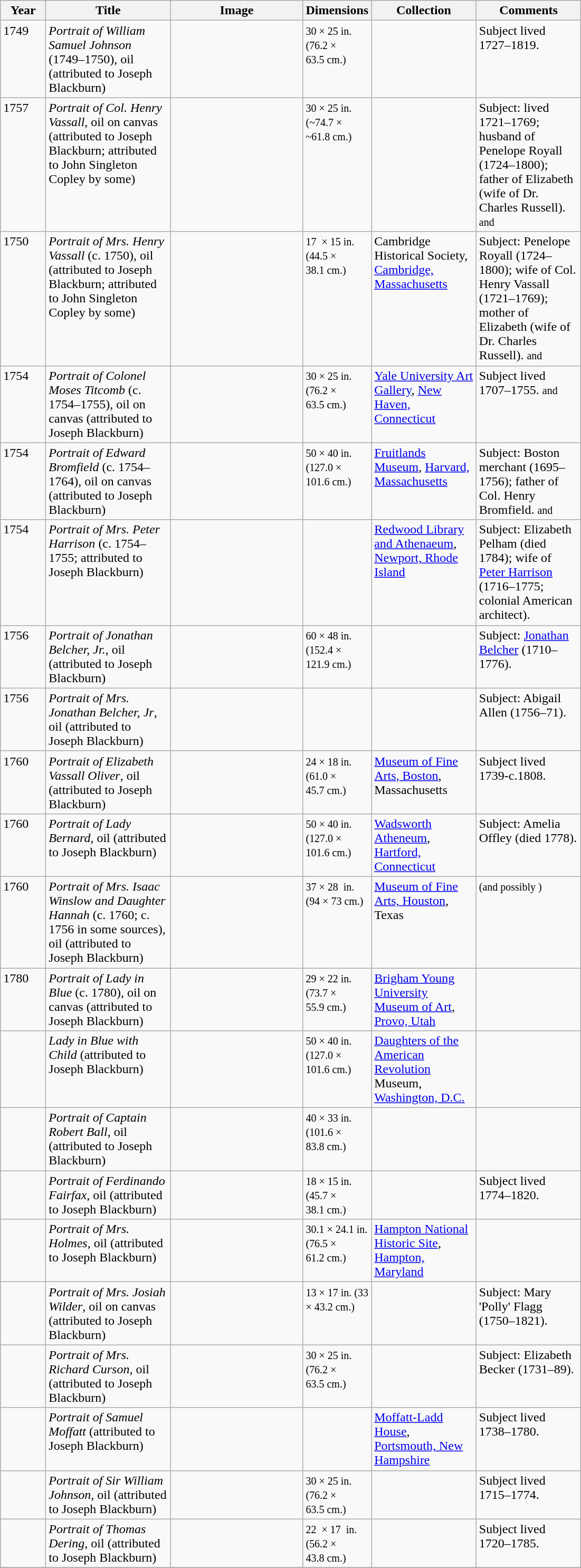<table class="wikitable sortable">
<tr>
<th scope="col" width="50">Year</th>
<th scope="col" width="150">Title</th>
<th scope="col" width="160">Image</th>
<th scope="col" width="50" ! data-sort-type = "number">Dimensions</th>
<th scope="col" width="125">Collection</th>
<th scope="col" width="125">Comments</th>
</tr>
<tr valign="top">
<td>1749</td>
<td><em>Portrait of William Samuel Johnson</em> (1749–1750), oil (attributed to Joseph Blackburn)</td>
<td></td>
<td><small>30 × 25 in. (76.2 × 63.5 cm.)</small></td>
<td></td>
<td>Subject lived 1727–1819. <small></small></td>
</tr>
<tr valign="top">
<td>1757</td>
<td><em>Portrait of Col. Henry Vassall</em>, oil on canvas (attributed to Joseph Blackburn; attributed to John Singleton Copley by some)</td>
<td></td>
<td><small>30 × 25 in. (~74.7 × ~61.8 cm.)</small></td>
<td></td>
<td>Subject: lived 1721–1769; husband of Penelope Royall (1724–1800); father of Elizabeth (wife of Dr. Charles Russell). <small> and </small></td>
</tr>
<tr valign="top">
<td>1750</td>
<td><em>Portrait of Mrs. Henry Vassall</em> (c. 1750), oil (attributed to Joseph Blackburn; attributed to John Singleton Copley by some)</td>
<td></td>
<td><small>17  × 15 in. (44.5 × 38.1 cm.)</small></td>
<td>Cambridge Historical Society, <a href='#'>Cambridge, Massachusetts</a></td>
<td>Subject: Penelope Royall (1724–1800); wife of Col. Henry Vassall (1721–1769); mother of Elizabeth (wife of Dr. Charles Russell). <small> and </small></td>
</tr>
<tr valign="top">
<td>1754</td>
<td><em>Portrait of Colonel Moses Titcomb</em> (c. 1754–1755), oil on canvas (attributed to Joseph Blackburn)</td>
<td></td>
<td><small>30 × 25 in. (76.2 × 63.5 cm.)</small></td>
<td><a href='#'>Yale University Art Gallery</a>, <a href='#'>New Haven, Connecticut</a></td>
<td>Subject lived 1707–1755. <small> and </small></td>
</tr>
<tr valign="top">
<td>1754</td>
<td><em>Portrait of Edward Bromfield</em> (c. 1754–1764), oil on canvas (attributed to Joseph Blackburn)</td>
<td></td>
<td><small>50 × 40 in. (127.0 × 101.6 cm.)</small></td>
<td><a href='#'>Fruitlands Museum</a>, <a href='#'>Harvard, Massachusetts</a></td>
<td>Subject: Boston merchant (1695–1756); father of Col. Henry Bromfield. <small> and </small></td>
</tr>
<tr valign="top">
<td>1754</td>
<td><em>Portrait of Mrs. Peter Harrison</em> (c. 1754–1755; attributed to Joseph Blackburn)</td>
<td></td>
<td></td>
<td><a href='#'>Redwood Library and Athenaeum</a>, <a href='#'>Newport, Rhode Island</a></td>
<td>Subject: Elizabeth Pelham  (died 1784); wife of <a href='#'>Peter Harrison</a> (1716–1775; colonial American architect). <small></small></td>
</tr>
<tr valign="top">
<td>1756</td>
<td><em>Portrait of Jonathan Belcher, Jr.</em>, oil (attributed to Joseph Blackburn)</td>
<td></td>
<td><small>60 × 48 in. (152.4 × 121.9 cm.)</small></td>
<td></td>
<td>Subject: <a href='#'>Jonathan Belcher</a> (1710–1776). <small></small></td>
</tr>
<tr valign="top">
<td>1756</td>
<td><em>Portrait of Mrs. Jonathan Belcher, Jr</em>, oil (attributed to Joseph Blackburn)</td>
<td></td>
<td></td>
<td></td>
<td>Subject: Abigail Allen (1756–71). <small></small></td>
</tr>
<tr valign="top">
<td>1760</td>
<td><em>Portrait of Elizabeth Vassall Oliver</em>, oil (attributed to Joseph Blackburn)</td>
<td></td>
<td><small>24 × 18 in. (61.0 × 45.7 cm.)</small></td>
<td><a href='#'>Museum of Fine Arts, Boston</a>, Massachusetts</td>
<td>Subject lived 1739-c.1808. <small></small></td>
</tr>
<tr valign="top">
<td>1760</td>
<td><em>Portrait of Lady Bernard</em>, oil (attributed to Joseph Blackburn)</td>
<td></td>
<td><small>50 × 40 in. (127.0 × 101.6 cm.)</small></td>
<td><a href='#'>Wadsworth Atheneum</a>, <a href='#'>Hartford, Connecticut</a></td>
<td>Subject: Amelia Offley (died 1778). <small></small></td>
</tr>
<tr valign="top">
<td>1760</td>
<td><em>Portrait of Mrs. Isaac Winslow and Daughter Hannah</em> (c. 1760; c. 1756 in some sources), oil (attributed to Joseph Blackburn)</td>
<td></td>
<td><small>37 × 28  in. (94 × 73 cm.)</small></td>
<td><a href='#'>Museum of Fine Arts, Houston</a>, Texas</td>
<td><small> (and possibly )</small></td>
</tr>
<tr valign="top">
<td>1780</td>
<td><em>Portrait of Lady in Blue</em> (c. 1780), oil on canvas (attributed to Joseph Blackburn)</td>
<td></td>
<td><small>29 × 22 in. (73.7 × 55.9 cm.)</small></td>
<td><a href='#'>Brigham Young University Museum of Art</a>, <a href='#'>Provo, Utah</a></td>
<td><small></small></td>
</tr>
<tr valign="top">
<td></td>
<td><em>Lady in Blue with Child</em> (attributed to Joseph Blackburn)</td>
<td></td>
<td><small>50 × 40 in. (127.0 × 101.6 cm.)</small></td>
<td><a href='#'>Daughters of the American Revolution</a> Museum, <a href='#'>Washington, D.C.</a></td>
<td></td>
</tr>
<tr valign="top">
<td></td>
<td><em>Portrait of Captain Robert Ball</em>, oil (attributed to Joseph Blackburn)</td>
<td></td>
<td><small>40 × 33 in. (101.6 × 83.8 cm.)</small></td>
<td></td>
<td><small></small></td>
</tr>
<tr valign="top">
<td></td>
<td><em>Portrait of Ferdinando Fairfax</em>, oil (attributed to Joseph Blackburn)</td>
<td></td>
<td><small>18 × 15 in. (45.7 × 38.1 cm.)</small></td>
<td></td>
<td>Subject lived 1774–1820. <small></small></td>
</tr>
<tr valign="top">
<td></td>
<td><em>Portrait of Mrs. Holmes</em>, oil (attributed to Joseph Blackburn)</td>
<td></td>
<td><small>30.1 × 24.1 in. (76.5 × 61.2 cm.)</small></td>
<td><a href='#'>Hampton National Historic Site</a>, <a href='#'>Hampton, Maryland</a></td>
<td><small></small></td>
</tr>
<tr valign="top">
<td></td>
<td><em>Portrait of Mrs. Josiah Wilder</em>, oil on canvas (attributed to Joseph Blackburn)</td>
<td></td>
<td><small>13 × 17 in. (33 × 43.2 cm.)</small></td>
<td></td>
<td>Subject: Mary 'Polly' Flagg (1750–1821). <small></small></td>
</tr>
<tr valign="top">
<td></td>
<td><em>Portrait of Mrs. Richard Curson</em>, oil (attributed to Joseph Blackburn)</td>
<td></td>
<td><small>30 × 25 in. (76.2 × 63.5 cm.)</small></td>
<td></td>
<td>Subject: Elizabeth Becker (1731–89). <small></small></td>
</tr>
<tr valign="top">
<td></td>
<td><em>Portrait of Samuel Moffatt</em> (attributed to Joseph Blackburn)</td>
<td></td>
<td></td>
<td><a href='#'>Moffatt-Ladd House</a>, <a href='#'>Portsmouth, New Hampshire</a></td>
<td>Subject lived 1738–1780. <small></small></td>
</tr>
<tr valign="top">
<td></td>
<td><em>Portrait of Sir William Johnson</em>, oil (attributed to Joseph Blackburn)</td>
<td></td>
<td><small>30 × 25 in. (76.2 × 63.5 cm.)</small></td>
<td></td>
<td>Subject lived 1715–1774. <small></small></td>
</tr>
<tr valign="top">
<td></td>
<td><em>Portrait of Thomas Dering</em>, oil (attributed to Joseph Blackburn)</td>
<td></td>
<td><small>22  × 17  in. (56.2 × 43.8 cm.)</small></td>
<td></td>
<td>Subject lived 1720–1785. <small></small></td>
</tr>
<tr valign="top">
</tr>
<tr>
</tr>
</table>
